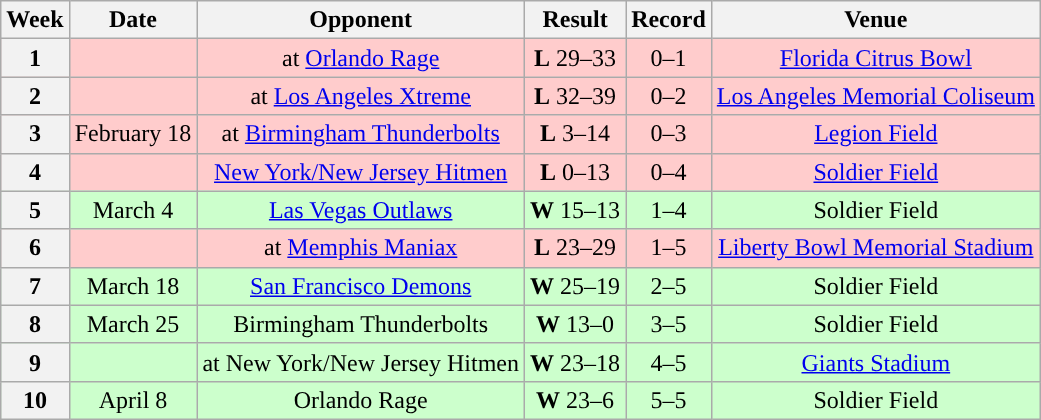<table class="wikitable" style="text-align:center">
<tr>
<th>Week</th>
<th>Date</th>
<th>Opponent</th>
<th>Result</th>
<th>Record</th>
<th>Venue</th>
</tr>
<tr style="background:#fcc">
<th>1</th>
<td></td>
<td>at <a href='#'>Orlando Rage</a></td>
<td><strong>L</strong> 29–33</td>
<td>0–1</td>
<td><a href='#'>Florida Citrus Bowl</a></td>
</tr>
<tr style="background:#fcc">
<th>2</th>
<td></td>
<td>at <a href='#'>Los Angeles Xtreme</a></td>
<td><strong>L</strong> 32–39 </td>
<td>0–2</td>
<td><a href='#'>Los Angeles Memorial Coliseum</a></td>
</tr>
<tr style="background:#fcc">
<th>3</th>
<td>February 18</td>
<td>at <a href='#'>Birmingham Thunderbolts</a></td>
<td><strong>L</strong> 3–14</td>
<td>0–3</td>
<td><a href='#'>Legion Field</a></td>
</tr>
<tr style="background:#fcc">
<th>4</th>
<td></td>
<td><a href='#'>New York/New Jersey Hitmen</a></td>
<td><strong>L</strong> 0–13</td>
<td>0–4</td>
<td><a href='#'>Soldier Field</a></td>
</tr>
<tr style="background:#cfc">
<th>5</th>
<td>March 4</td>
<td><a href='#'>Las Vegas Outlaws</a></td>
<td><strong>W</strong> 15–13</td>
<td>1–4</td>
<td>Soldier Field</td>
</tr>
<tr style="background:#fcc">
<th>6</th>
<td></td>
<td>at <a href='#'>Memphis Maniax</a></td>
<td><strong>L</strong> 23–29</td>
<td>1–5</td>
<td><a href='#'>Liberty Bowl Memorial Stadium</a></td>
</tr>
<tr style="background:#cfc">
<th>7</th>
<td>March 18</td>
<td><a href='#'>San Francisco Demons</a></td>
<td><strong>W</strong> 25–19</td>
<td>2–5</td>
<td>Soldier Field</td>
</tr>
<tr style="background:#cfc">
<th>8</th>
<td>March 25</td>
<td>Birmingham Thunderbolts</td>
<td><strong>W</strong> 13–0</td>
<td>3–5</td>
<td>Soldier Field</td>
</tr>
<tr style="background:#cfc">
<th>9</th>
<td></td>
<td>at New York/New Jersey Hitmen</td>
<td><strong>W</strong> 23–18</td>
<td>4–5</td>
<td><a href='#'>Giants Stadium</a></td>
</tr>
<tr style="background:#cfc">
<th>10</th>
<td>April 8</td>
<td>Orlando Rage</td>
<td><strong>W</strong> 23–6</td>
<td>5–5</td>
<td>Soldier Field</td>
</tr>
</table>
